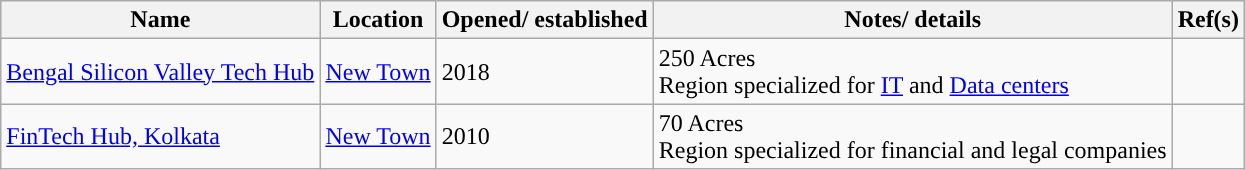<table class="wikitable">
<tr>
<th>Name</th>
<th>Location</th>
<th>Opened/ established</th>
<th>Notes/ details</th>
<th>Ref(s)</th>
</tr>
<tr>
<td><a href='#'>Bengal Silicon Valley Tech Hub</a></td>
<td><a href='#'>New Town</a></td>
<td>2018</td>
<td>250 Acres<br> Region specialized for <a href='#'>IT</a> and <a href='#'>Data centers</a></td>
<td></td>
</tr>
<tr>
<td><a href='#'>FinTech Hub, Kolkata</a></td>
<td><a href='#'>New Town</a></td>
<td>2010</td>
<td>70 Acres<br> Region specialized for financial and legal companies</td>
<td></td>
</tr>
</table>
